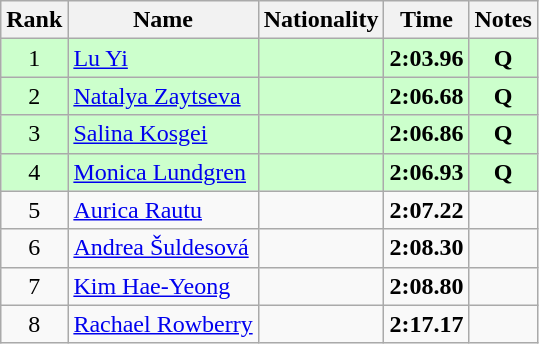<table class="wikitable sortable" style="text-align:center">
<tr>
<th>Rank</th>
<th>Name</th>
<th>Nationality</th>
<th>Time</th>
<th>Notes</th>
</tr>
<tr bgcolor=ccffcc>
<td>1</td>
<td align=left><a href='#'>Lu Yi</a></td>
<td align=left></td>
<td><strong>2:03.96</strong></td>
<td><strong>Q</strong></td>
</tr>
<tr bgcolor=ccffcc>
<td>2</td>
<td align=left><a href='#'>Natalya Zaytseva</a></td>
<td align=left></td>
<td><strong>2:06.68</strong></td>
<td><strong>Q</strong></td>
</tr>
<tr bgcolor=ccffcc>
<td>3</td>
<td align=left><a href='#'>Salina Kosgei</a></td>
<td align=left></td>
<td><strong>2:06.86</strong></td>
<td><strong>Q</strong></td>
</tr>
<tr bgcolor=ccffcc>
<td>4</td>
<td align=left><a href='#'>Monica Lundgren</a></td>
<td align=left></td>
<td><strong>2:06.93</strong></td>
<td><strong>Q</strong></td>
</tr>
<tr>
<td>5</td>
<td align=left><a href='#'>Aurica Rautu</a></td>
<td align=left></td>
<td><strong>2:07.22</strong></td>
<td></td>
</tr>
<tr>
<td>6</td>
<td align=left><a href='#'>Andrea Šuldesová</a></td>
<td align=left></td>
<td><strong>2:08.30</strong></td>
<td></td>
</tr>
<tr>
<td>7</td>
<td align=left><a href='#'>Kim Hae-Yeong</a></td>
<td align=left></td>
<td><strong>2:08.80</strong></td>
<td></td>
</tr>
<tr>
<td>8</td>
<td align=left><a href='#'>Rachael Rowberry</a></td>
<td align=left></td>
<td><strong>2:17.17</strong></td>
<td></td>
</tr>
</table>
